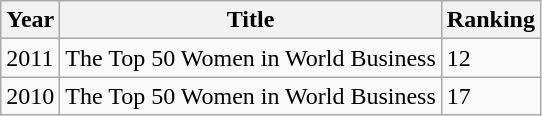<table class="wikitable">
<tr>
<th>Year</th>
<th>Title</th>
<th>Ranking</th>
</tr>
<tr>
<td>2011</td>
<td>The Top 50 Women in World Business</td>
<td>12</td>
</tr>
<tr>
<td>2010</td>
<td>The Top 50 Women in World Business</td>
<td>17</td>
</tr>
</table>
